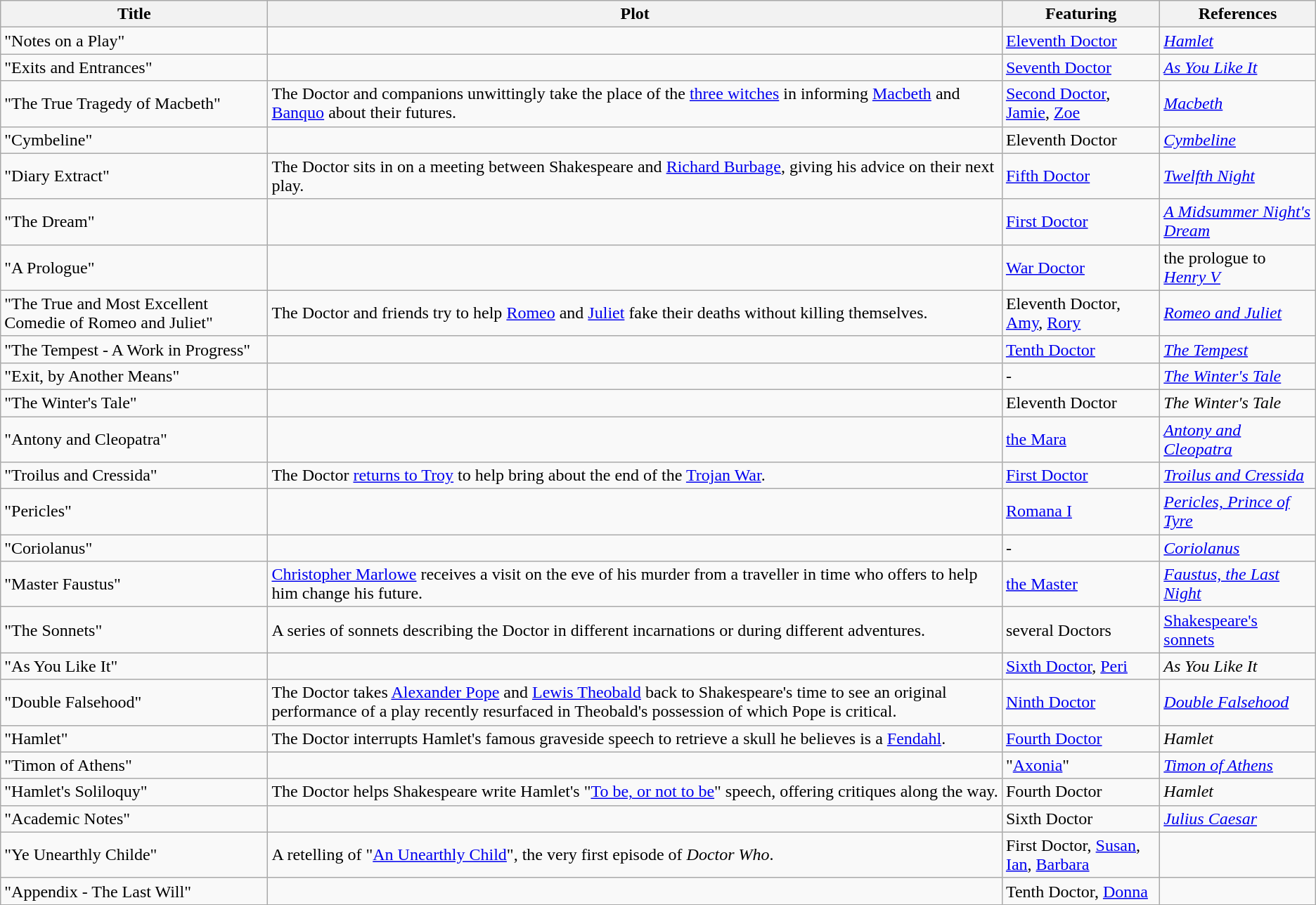<table class="wikitable">
<tr>
<th>Title</th>
<th>Plot</th>
<th>Featuring</th>
<th>References</th>
</tr>
<tr>
<td>"Notes on a Play"</td>
<td></td>
<td><a href='#'>Eleventh Doctor</a></td>
<td><em><a href='#'>Hamlet</a></em></td>
</tr>
<tr>
<td>"Exits and Entrances"</td>
<td></td>
<td><a href='#'>Seventh Doctor</a></td>
<td><em><a href='#'>As You Like It</a></em></td>
</tr>
<tr>
<td>"The True Tragedy of Macbeth"</td>
<td>The Doctor and companions unwittingly take the place of the <a href='#'>three witches</a> in informing <a href='#'>Macbeth</a> and <a href='#'>Banquo</a> about their futures.</td>
<td><a href='#'>Second Doctor</a>, <a href='#'>Jamie</a>, <a href='#'>Zoe</a></td>
<td><em><a href='#'>Macbeth</a></em></td>
</tr>
<tr>
<td>"Cymbeline"</td>
<td></td>
<td>Eleventh Doctor</td>
<td><em><a href='#'>Cymbeline</a></em></td>
</tr>
<tr>
<td>"Diary Extract"</td>
<td>The Doctor sits in on a meeting between Shakespeare and <a href='#'>Richard Burbage</a>, giving his advice on their next play.</td>
<td><a href='#'>Fifth Doctor</a></td>
<td><em><a href='#'>Twelfth Night</a></em></td>
</tr>
<tr>
<td>"The Dream"</td>
<td></td>
<td><a href='#'>First Doctor</a></td>
<td><em><a href='#'>A Midsummer Night's Dream</a></em></td>
</tr>
<tr>
<td>"A Prologue"</td>
<td></td>
<td><a href='#'>War Doctor</a></td>
<td>the prologue to <em><a href='#'>Henry V</a></em></td>
</tr>
<tr>
<td>"The True and Most Excellent Comedie of Romeo and Juliet"</td>
<td>The Doctor and friends try to help <a href='#'>Romeo</a> and <a href='#'>Juliet</a> fake their deaths without killing themselves.</td>
<td>Eleventh Doctor, <a href='#'>Amy</a>, <a href='#'>Rory</a></td>
<td><em><a href='#'>Romeo and Juliet</a></em></td>
</tr>
<tr>
<td>"The Tempest - A Work in Progress"</td>
<td></td>
<td><a href='#'>Tenth Doctor</a></td>
<td><em><a href='#'>The Tempest</a></em></td>
</tr>
<tr>
<td>"Exit, by Another Means"</td>
<td></td>
<td>-</td>
<td><em><a href='#'>The Winter's Tale</a></em></td>
</tr>
<tr>
<td>"The Winter's Tale"</td>
<td></td>
<td>Eleventh Doctor</td>
<td><em>The Winter's Tale</em></td>
</tr>
<tr>
<td>"Antony and Cleopatra"</td>
<td></td>
<td><a href='#'>the Mara</a></td>
<td><em><a href='#'>Antony and Cleopatra</a></em></td>
</tr>
<tr>
<td>"Troilus and Cressida"</td>
<td>The Doctor <a href='#'>returns to Troy</a> to help bring about the end of the <a href='#'>Trojan War</a>.</td>
<td><a href='#'>First Doctor</a></td>
<td><em><a href='#'>Troilus and Cressida</a></em></td>
</tr>
<tr>
<td>"Pericles"</td>
<td></td>
<td><a href='#'>Romana I</a></td>
<td><em><a href='#'>Pericles, Prince of Tyre</a></em></td>
</tr>
<tr>
<td>"Coriolanus"</td>
<td></td>
<td>-</td>
<td><em><a href='#'>Coriolanus</a></em></td>
</tr>
<tr>
<td>"Master Faustus"</td>
<td><a href='#'>Christopher Marlowe</a> receives a visit on the eve of his murder from a traveller in time who offers to help him change his future.</td>
<td><a href='#'>the Master</a></td>
<td><em><a href='#'>Faustus, the Last Night</a></em></td>
</tr>
<tr>
<td>"The Sonnets"</td>
<td>A series of sonnets describing the Doctor in different incarnations or during different adventures.</td>
<td>several Doctors</td>
<td><a href='#'>Shakespeare's sonnets</a></td>
</tr>
<tr>
<td>"As You Like It"</td>
<td></td>
<td><a href='#'>Sixth Doctor</a>, <a href='#'>Peri</a></td>
<td><em>As You Like It</em></td>
</tr>
<tr>
<td>"Double Falsehood"</td>
<td>The Doctor takes <a href='#'>Alexander Pope</a> and <a href='#'>Lewis Theobald</a> back to Shakespeare's time to see an original performance of a play recently resurfaced in Theobald's possession of which Pope is critical.</td>
<td><a href='#'>Ninth Doctor</a></td>
<td><em><a href='#'>Double Falsehood</a></em></td>
</tr>
<tr>
<td>"Hamlet"</td>
<td>The Doctor interrupts Hamlet's famous graveside speech to retrieve a skull he believes is a <a href='#'>Fendahl</a>.</td>
<td><a href='#'>Fourth Doctor</a></td>
<td><em>Hamlet</em></td>
</tr>
<tr>
<td>"Timon of Athens"</td>
<td></td>
<td>"<a href='#'>Axonia</a>"</td>
<td><em><a href='#'>Timon of Athens</a></em></td>
</tr>
<tr>
<td>"Hamlet's Soliloquy"</td>
<td>The Doctor helps Shakespeare write Hamlet's "<a href='#'>To be, or not to be</a>" speech, offering critiques along the way.</td>
<td>Fourth Doctor</td>
<td><em>Hamlet</em></td>
</tr>
<tr>
<td>"Academic Notes"</td>
<td></td>
<td>Sixth Doctor</td>
<td><em><a href='#'>Julius Caesar</a></em></td>
</tr>
<tr>
<td>"Ye Unearthly Childe"</td>
<td>A retelling of "<a href='#'>An Unearthly Child</a>", the very first episode of <em>Doctor Who</em>.</td>
<td>First Doctor, <a href='#'>Susan</a>, <a href='#'>Ian</a>, <a href='#'>Barbara</a></td>
<td></td>
</tr>
<tr>
<td>"Appendix - The Last Will"</td>
<td></td>
<td>Tenth Doctor, <a href='#'>Donna</a></td>
<td></td>
</tr>
</table>
